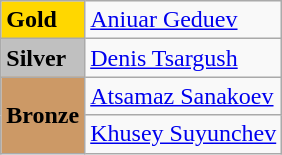<table class="wikitable">
<tr>
<td bgcolor="gold"><strong>Gold</strong></td>
<td> <a href='#'>Aniuar Geduev</a></td>
</tr>
<tr>
<td bgcolor="silver"><strong>Silver</strong></td>
<td> <a href='#'>Denis Tsargush</a></td>
</tr>
<tr>
<td rowspan="2" bgcolor="#cc9966"><strong>Bronze</strong></td>
<td> <a href='#'>Atsamaz Sanakoev</a></td>
</tr>
<tr>
<td> <a href='#'>Khusey Suyunchev</a></td>
</tr>
</table>
